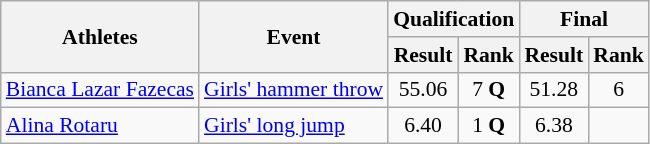<table class="wikitable" border="1" style="font-size:90%">
<tr>
<th rowspan=2>Athletes</th>
<th rowspan=2>Event</th>
<th colspan=2>Qualification</th>
<th colspan=2>Final</th>
</tr>
<tr>
<th>Result</th>
<th>Rank</th>
<th>Result</th>
<th>Rank</th>
</tr>
<tr>
<td><a href='#'>Bianca Lazar Fazecas</a></td>
<td><a href='#'>Girls' hammer throw</a></td>
<td align=center>55.06</td>
<td align=center>7 <strong>Q</strong></td>
<td align=center>51.28</td>
<td align=center>6</td>
</tr>
<tr>
<td><a href='#'>Alina Rotaru</a></td>
<td><a href='#'>Girls' long jump</a></td>
<td align=center>6.40</td>
<td align=center>1 <strong>Q</strong></td>
<td align=center>6.38</td>
<td align=center></td>
</tr>
</table>
